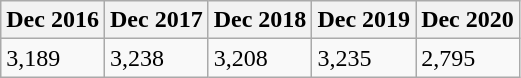<table class="wikitable">
<tr>
<th>Dec 2016</th>
<th>Dec 2017</th>
<th>Dec 2018</th>
<th>Dec 2019</th>
<th>Dec 2020</th>
</tr>
<tr>
<td>3,189</td>
<td>3,238</td>
<td>3,208</td>
<td>3,235</td>
<td>2,795</td>
</tr>
</table>
